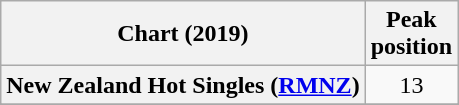<table class="wikitable plainrowheaders" style="text-align:center">
<tr>
<th scope="col">Chart (2019)</th>
<th scope="col">Peak<br>position</th>
</tr>
<tr>
<th scope="row">New Zealand Hot Singles (<a href='#'>RMNZ</a>)</th>
<td>13</td>
</tr>
<tr>
</tr>
<tr>
</tr>
</table>
